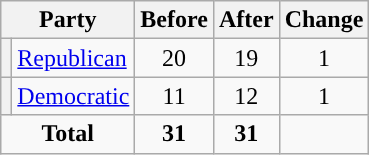<table class="wikitable" style="text-align:center;">
<tr>
<th colspan="2">Party</th>
<th>Before</th>
<th>After</th>
<th>Change</th>
</tr>
<tr>
<th style="background-color:"></th>
<td style="text-align:left;"><a href='#'>Republican</a></td>
<td>20</td>
<td>19</td>
<td> 1</td>
</tr>
<tr>
<th style="background-color:"></th>
<td style="text-align:left;"><a href='#'>Democratic</a></td>
<td>11</td>
<td>12</td>
<td> 1</td>
</tr>
<tr>
<td colspan="2"><strong>Total</strong></td>
<td><strong>31</strong></td>
<td><strong>31</strong></td>
<td></td>
</tr>
</table>
